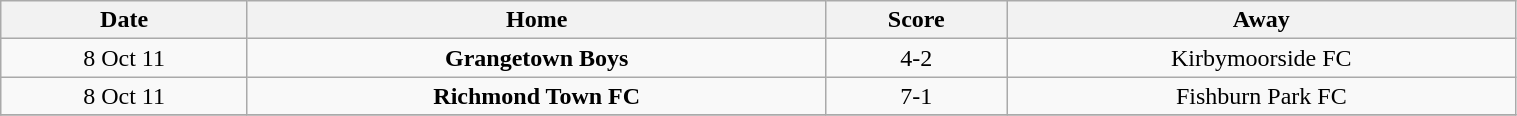<table class="wikitable " style="text-align:center; width:80%;">
<tr>
<th>Date</th>
<th>Home</th>
<th>Score</th>
<th>Away</th>
</tr>
<tr>
<td>8 Oct 11</td>
<td><strong>Grangetown Boys</strong></td>
<td>4-2</td>
<td>Kirbymoorside FC</td>
</tr>
<tr>
<td>8 Oct 11</td>
<td><strong>Richmond Town FC</strong></td>
<td>7-1</td>
<td>Fishburn Park FC</td>
</tr>
<tr>
</tr>
</table>
